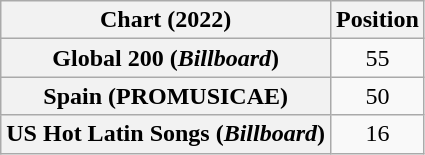<table class="wikitable sortable plainrowheaders" style="text-align:center">
<tr>
<th scope="col">Chart (2022)</th>
<th scope="col">Position</th>
</tr>
<tr>
<th scope="row">Global 200 (<em>Billboard</em>)</th>
<td>55</td>
</tr>
<tr>
<th scope="row">Spain (PROMUSICAE)</th>
<td>50</td>
</tr>
<tr>
<th scope="row">US Hot Latin Songs (<em>Billboard</em>)</th>
<td>16</td>
</tr>
</table>
